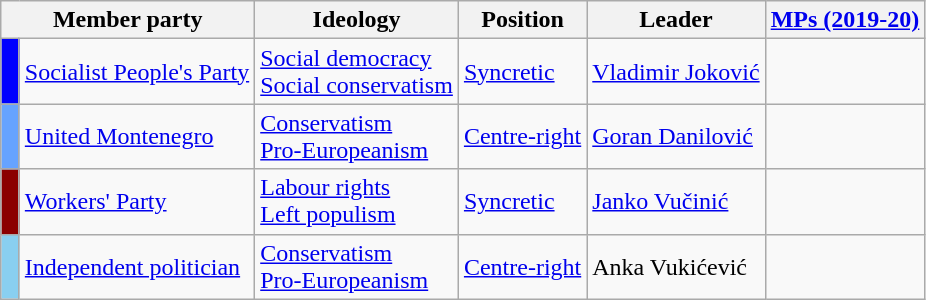<table class="wikitable">
<tr>
<th colspan=2>Member party</th>
<th>Ideology </th>
<th>Position </th>
<th>Leader </th>
<th><a href='#'>MPs (2019-20)</a></th>
</tr>
<tr>
<th style="width:5px; background:blue;"></th>
<td><a href='#'>Socialist People's Party</a></td>
<td><a href='#'>Social democracy</a><br><a href='#'>Social conservatism</a></td>
<td><a href='#'>Syncretic</a></td>
<td><a href='#'>Vladimir Joković</a></td>
<td></td>
</tr>
<tr>
<th style="background:#66a3ff;"></th>
<td><a href='#'>United Montenegro</a><br></td>
<td><a href='#'>Conservatism</a><br><a href='#'>Pro-Europeanism</a></td>
<td><a href='#'>Centre-right</a></td>
<td><a href='#'>Goran Danilović</a></td>
<td></td>
</tr>
<tr>
<th style="background-color:darkred;"></th>
<td><a href='#'>Workers' Party</a></td>
<td><a href='#'>Labour rights</a><br><a href='#'>Left populism</a></td>
<td><a href='#'>Syncretic</a></td>
<td><a href='#'>Janko Vučinić</a></td>
<td></td>
</tr>
<tr>
<th style="background:#89CFF0;"></th>
<td><a href='#'>Independent politician</a><br></td>
<td><a href='#'>Conservatism</a><br><a href='#'>Pro-Europeanism</a></td>
<td><a href='#'>Centre-right</a></td>
<td>Anka Vukićević</td>
<td></td>
</tr>
</table>
